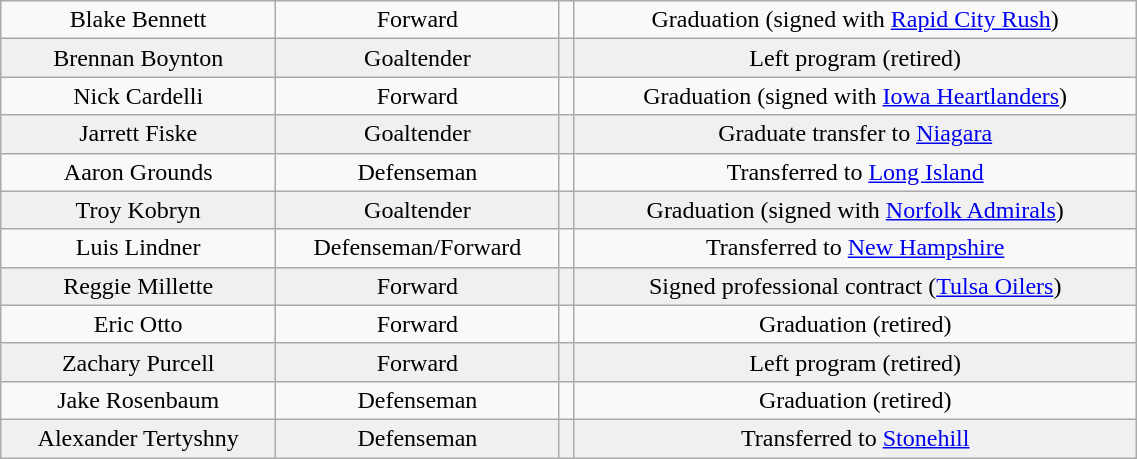<table class="wikitable" width="60%">
<tr align="center" bgcolor="">
<td>Blake Bennett</td>
<td>Forward</td>
<td></td>
<td>Graduation (signed with <a href='#'>Rapid City Rush</a>)</td>
</tr>
<tr align="center" bgcolor="f0f0f0">
<td>Brennan Boynton</td>
<td>Goaltender</td>
<td></td>
<td>Left program (retired)</td>
</tr>
<tr align="center" bgcolor="">
<td>Nick Cardelli</td>
<td>Forward</td>
<td></td>
<td>Graduation (signed with <a href='#'>Iowa Heartlanders</a>)</td>
</tr>
<tr align="center" bgcolor="f0f0f0">
<td>Jarrett Fiske</td>
<td>Goaltender</td>
<td></td>
<td>Graduate transfer to <a href='#'>Niagara</a></td>
</tr>
<tr align="center" bgcolor="">
<td>Aaron Grounds</td>
<td>Defenseman</td>
<td></td>
<td>Transferred to <a href='#'>Long Island</a></td>
</tr>
<tr align="center" bgcolor="f0f0f0">
<td>Troy Kobryn</td>
<td>Goaltender</td>
<td></td>
<td>Graduation (signed with <a href='#'>Norfolk Admirals</a>)</td>
</tr>
<tr align="center" bgcolor="">
<td>Luis Lindner</td>
<td>Defenseman/Forward</td>
<td></td>
<td>Transferred to <a href='#'>New Hampshire</a></td>
</tr>
<tr align="center" bgcolor="f0f0f0">
<td>Reggie Millette</td>
<td>Forward</td>
<td></td>
<td>Signed professional contract (<a href='#'>Tulsa Oilers</a>)</td>
</tr>
<tr align="center" bgcolor="">
<td>Eric Otto</td>
<td>Forward</td>
<td></td>
<td>Graduation (retired)</td>
</tr>
<tr align="center" bgcolor="f0f0f0">
<td>Zachary Purcell</td>
<td>Forward</td>
<td></td>
<td>Left program (retired)</td>
</tr>
<tr align="center" bgcolor="">
<td>Jake Rosenbaum</td>
<td>Defenseman</td>
<td></td>
<td>Graduation (retired)</td>
</tr>
<tr align="center" bgcolor="f0f0f0">
<td>Alexander Tertyshny</td>
<td>Defenseman</td>
<td></td>
<td>Transferred to <a href='#'>Stonehill</a></td>
</tr>
</table>
